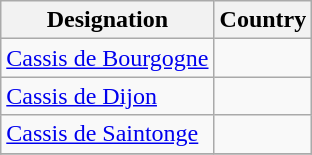<table class="wikitable">
<tr>
<th>Designation</th>
<th>Country</th>
</tr>
<tr>
<td><a href='#'>Cassis de Bourgogne</a></td>
<td></td>
</tr>
<tr>
<td><a href='#'>Cassis de Dijon</a></td>
<td></td>
</tr>
<tr>
<td><a href='#'>Cassis de Saintonge</a></td>
<td></td>
</tr>
<tr>
</tr>
</table>
